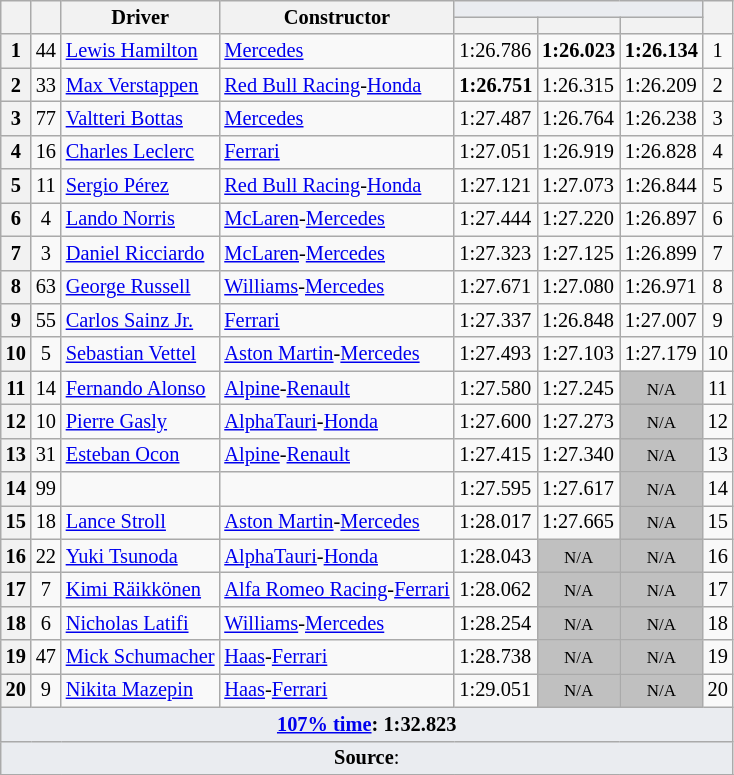<table class="wikitable sortable" style="font-size: 85%;">
<tr>
<th rowspan="2"></th>
<th rowspan="2"></th>
<th rowspan="2">Driver</th>
<th rowspan="2">Constructor</th>
<th colspan="3" style="background:#eaecf0; text-align:center;"></th>
<th rowspan="2"></th>
</tr>
<tr>
<th scope="col"></th>
<th scope="col"></th>
<th scope="col"></th>
</tr>
<tr>
<th scope="row">1</th>
<td align="center">44</td>
<td data-sort-value="ham"> <a href='#'>Lewis Hamilton</a></td>
<td><a href='#'>Mercedes</a></td>
<td>1:26.786</td>
<td><strong>1:26.023</strong></td>
<td><strong>1:26.134</strong></td>
<td align="center">1</td>
</tr>
<tr>
<th scope="row">2</th>
<td align="center">33</td>
<td data-sort-value="ver"> <a href='#'>Max Verstappen</a></td>
<td><a href='#'>Red Bull Racing</a>-<a href='#'>Honda</a></td>
<td><strong>1:26.751</strong></td>
<td>1:26.315</td>
<td>1:26.209</td>
<td align="center">2</td>
</tr>
<tr>
<th scope="row">3</th>
<td align="center">77</td>
<td data-sort-value="bot"> <a href='#'>Valtteri Bottas</a></td>
<td><a href='#'>Mercedes</a></td>
<td>1:27.487</td>
<td>1:26.764</td>
<td>1:26.238</td>
<td align="center">3</td>
</tr>
<tr>
<th scope="row">4</th>
<td align="center">16</td>
<td data-sort-value="lec"> <a href='#'>Charles Leclerc</a></td>
<td><a href='#'>Ferrari</a></td>
<td>1:27.051</td>
<td>1:26.919</td>
<td>1:26.828</td>
<td align="center">4</td>
</tr>
<tr>
<th scope="row">5</th>
<td align="center">11</td>
<td data-sort-value="per"> <a href='#'>Sergio Pérez</a></td>
<td><a href='#'>Red Bull Racing</a>-<a href='#'>Honda</a></td>
<td>1:27.121</td>
<td>1:27.073</td>
<td>1:26.844</td>
<td align="center">5</td>
</tr>
<tr>
<th scope="row">6</th>
<td align="center">4</td>
<td data-sort-value="nor"> <a href='#'>Lando Norris</a></td>
<td><a href='#'>McLaren</a>-<a href='#'>Mercedes</a></td>
<td>1:27.444</td>
<td>1:27.220</td>
<td>1:26.897</td>
<td align="center">6</td>
</tr>
<tr>
<th scope="row">7</th>
<td align="center">3</td>
<td data-sort-value="ric"> <a href='#'>Daniel Ricciardo</a></td>
<td><a href='#'>McLaren</a>-<a href='#'>Mercedes</a></td>
<td>1:27.323</td>
<td>1:27.125</td>
<td>1:26.899</td>
<td align="center">7</td>
</tr>
<tr>
<th scope="row">8</th>
<td align="center">63</td>
<td data-sort-value="rus"> <a href='#'>George Russell</a></td>
<td><a href='#'>Williams</a>-<a href='#'>Mercedes</a></td>
<td>1:27.671</td>
<td>1:27.080</td>
<td>1:26.971</td>
<td align="center">8</td>
</tr>
<tr>
<th scope="row">9</th>
<td align="center">55</td>
<td data-sort-value="sai"> <a href='#'>Carlos Sainz Jr.</a></td>
<td><a href='#'>Ferrari</a></td>
<td>1:27.337</td>
<td>1:26.848</td>
<td>1:27.007</td>
<td align="center">9</td>
</tr>
<tr>
<th scope="row">10</th>
<td align="center">5</td>
<td data-sort-value="vet"> <a href='#'>Sebastian Vettel</a></td>
<td><a href='#'>Aston Martin</a>-<a href='#'>Mercedes</a></td>
<td>1:27.493</td>
<td>1:27.103</td>
<td>1:27.179</td>
<td align="center">10</td>
</tr>
<tr>
<th scope="row">11</th>
<td align="center">14</td>
<td data-sort-value="alo"> <a href='#'>Fernando Alonso</a></td>
<td><a href='#'>Alpine</a>-<a href='#'>Renault</a></td>
<td>1:27.580</td>
<td>1:27.245</td>
<td style="background: silver" align="center" data-sort-value="15"><small>N/A</small></td>
<td align="center">11</td>
</tr>
<tr>
<th scope="row">12</th>
<td align="center">10</td>
<td data-sort-value="gas"> <a href='#'>Pierre Gasly</a></td>
<td><a href='#'>AlphaTauri</a>-<a href='#'>Honda</a></td>
<td>1:27.600</td>
<td>1:27.273</td>
<td style="background: silver" align="center" data-sort-value="15"><small>N/A</small></td>
<td align="center">12</td>
</tr>
<tr>
<th scope="row">13</th>
<td align="center">31</td>
<td data-sort-value="oco"> <a href='#'>Esteban Ocon</a></td>
<td><a href='#'>Alpine</a>-<a href='#'>Renault</a></td>
<td>1:27.415</td>
<td>1:27.340</td>
<td style="background: silver" align="center" data-sort-value="15"><small>N/A</small></td>
<td align="center">13</td>
</tr>
<tr>
<th scope="row">14</th>
<td align="center">99</td>
<td data-sort-value="gio"></td>
<td></td>
<td>1:27.595</td>
<td>1:27.617</td>
<td style="background: silver" align="center"><small>N/A</small></td>
<td align="center">14</td>
</tr>
<tr>
<th scope="row">15</th>
<td align="center">18</td>
<td data-sort-value="str"> <a href='#'>Lance Stroll</a></td>
<td><a href='#'>Aston Martin</a>-<a href='#'>Mercedes</a></td>
<td>1:28.017</td>
<td>1:27.665</td>
<td style="background: silver" align="center"><small>N/A</small></td>
<td align="center">15</td>
</tr>
<tr>
<th scope="row">16</th>
<td align="center">22</td>
<td data-sort-value="tsu"> <a href='#'>Yuki Tsunoda</a></td>
<td><a href='#'>AlphaTauri</a>-<a href='#'>Honda</a></td>
<td>1:28.043</td>
<td style="background: silver" align="center" data-sort-value="14"><small>N/A</small></td>
<td style="background: silver" align="center" data-sort-value="14"><small>N/A</small></td>
<td align="center">16</td>
</tr>
<tr>
<th scope="row">17</th>
<td align="center">7</td>
<td data-sort-value="rai"> <a href='#'>Kimi Räikkönen</a></td>
<td><a href='#'>Alfa Romeo Racing</a>-<a href='#'>Ferrari</a></td>
<td>1:28.062</td>
<td style="background: silver" align="center" data-sort-value="14"><small>N/A</small></td>
<td style="background: silver" align="center" data-sort-value="14"><small>N/A</small></td>
<td align="center">17</td>
</tr>
<tr>
<th scope="row">18</th>
<td align="center">6</td>
<td data-sort-value="lat"> <a href='#'>Nicholas Latifi</a></td>
<td><a href='#'>Williams</a>-<a href='#'>Mercedes</a></td>
<td>1:28.254</td>
<td style="background: silver" align="center" data-sort-value="18"><small>N/A</small></td>
<td style="background: silver" align="center" data-sort-value="18"><small>N/A</small></td>
<td align="center">18</td>
</tr>
<tr>
<th scope="row">19</th>
<td align="center">47</td>
<td data-sort-value="sch"> <a href='#'>Mick Schumacher</a></td>
<td><a href='#'>Haas</a>-<a href='#'>Ferrari</a></td>
<td>1:28.738</td>
<td style="background: silver" align="center" data-sort-value="14"><small>N/A</small></td>
<td style="background: silver" align="center" data-sort-value="18"><small>N/A</small></td>
<td align="center">19</td>
</tr>
<tr>
<th scope="row">20</th>
<td align="center">9</td>
<td data-sort-value="maz"><a href='#'>Nikita Mazepin</a></td>
<td><a href='#'>Haas</a>-<a href='#'>Ferrari</a></td>
<td>1:29.051</td>
<td style="background: silver" align="center" data-sort-value="19"><small>N/A</small></td>
<td style="background: silver" align="center" data-sort-value="19"><small>N/A</small></td>
<td align="center">20</td>
</tr>
<tr class="sortbottom">
<td colspan="8" style="background-color:#EAECF0;text-align:center"><strong><a href='#'>107% time</a>: 1:32.823</strong></td>
</tr>
<tr class="sortbottom">
<td colspan="8" style="background-color:#EAECF0;text-align:center"><strong>Source</strong>:</td>
</tr>
<tr>
</tr>
</table>
